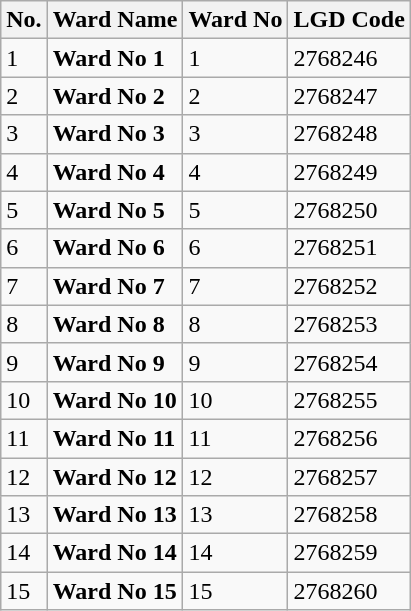<table class="wikitable">
<tr>
<th>No.</th>
<th>Ward Name</th>
<th>Ward No</th>
<th>LGD Code</th>
</tr>
<tr>
<td>1</td>
<td><strong>Ward No 1</strong></td>
<td>1</td>
<td>2768246</td>
</tr>
<tr>
<td>2</td>
<td><strong>Ward No 2</strong></td>
<td>2</td>
<td>2768247</td>
</tr>
<tr>
<td>3</td>
<td><strong>Ward No 3</strong></td>
<td>3</td>
<td>2768248</td>
</tr>
<tr>
<td>4</td>
<td><strong>Ward No 4</strong></td>
<td>4</td>
<td>2768249</td>
</tr>
<tr>
<td>5</td>
<td><strong>Ward No 5</strong></td>
<td>5</td>
<td>2768250</td>
</tr>
<tr>
<td>6</td>
<td><strong>Ward No 6</strong></td>
<td>6</td>
<td>2768251</td>
</tr>
<tr>
<td>7</td>
<td><strong>Ward No 7</strong></td>
<td>7</td>
<td>2768252</td>
</tr>
<tr>
<td>8</td>
<td><strong>Ward No 8</strong></td>
<td>8</td>
<td>2768253</td>
</tr>
<tr>
<td>9</td>
<td><strong>Ward No 9</strong></td>
<td>9</td>
<td>2768254</td>
</tr>
<tr>
<td>10</td>
<td><strong>Ward No 10</strong></td>
<td>10</td>
<td>2768255</td>
</tr>
<tr>
<td>11</td>
<td><strong>Ward No 11</strong></td>
<td>11</td>
<td>2768256</td>
</tr>
<tr>
<td>12</td>
<td><strong>Ward No 12</strong></td>
<td>12</td>
<td>2768257</td>
</tr>
<tr>
<td>13</td>
<td><strong>Ward No 13</strong></td>
<td>13</td>
<td>2768258</td>
</tr>
<tr>
<td>14</td>
<td><strong>Ward No 14</strong></td>
<td>14</td>
<td>2768259</td>
</tr>
<tr>
<td>15</td>
<td><strong>Ward No 15</strong></td>
<td>15</td>
<td>2768260</td>
</tr>
</table>
